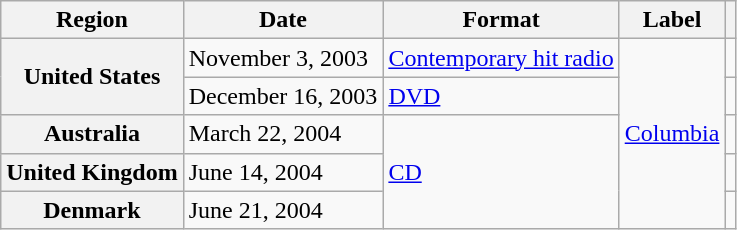<table class="wikitable plainrowheaders">
<tr>
<th scope="col">Region</th>
<th scope="col">Date</th>
<th scope="col">Format</th>
<th scope="col">Label</th>
<th scope="col"></th>
</tr>
<tr>
<th scope="row" rowspan="2">United States</th>
<td>November 3, 2003</td>
<td><a href='#'>Contemporary hit radio</a></td>
<td rowspan="5"><a href='#'>Columbia</a></td>
<td></td>
</tr>
<tr>
<td>December 16, 2003</td>
<td><a href='#'>DVD</a></td>
<td></td>
</tr>
<tr>
<th scope="row">Australia</th>
<td>March 22, 2004</td>
<td rowspan="3"><a href='#'>CD</a></td>
<td></td>
</tr>
<tr>
<th scope="row">United Kingdom</th>
<td>June 14, 2004</td>
<td></td>
</tr>
<tr>
<th scope="row">Denmark</th>
<td>June 21, 2004</td>
<td></td>
</tr>
</table>
